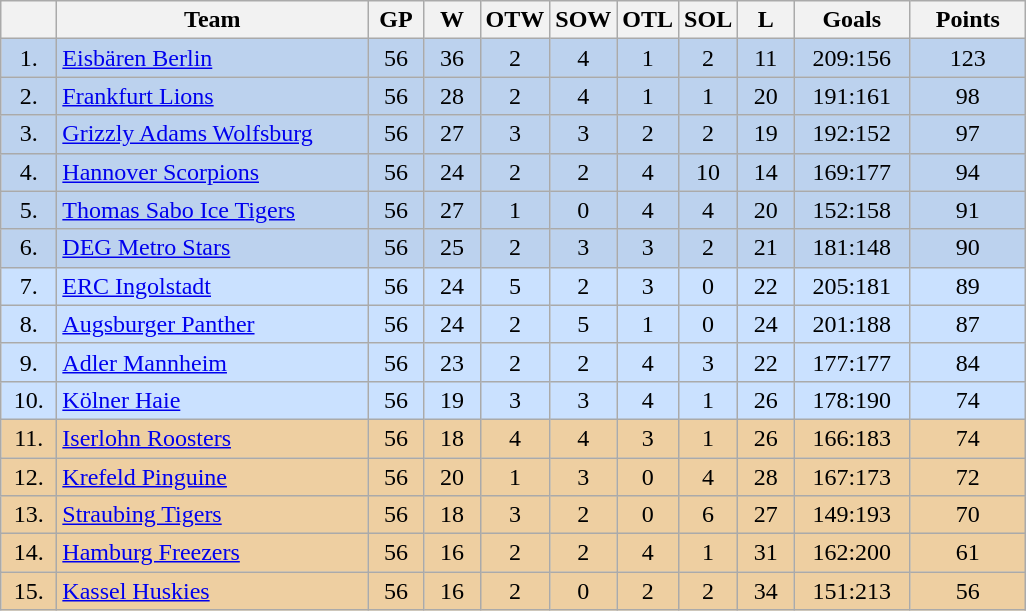<table class="wikitable">
<tr>
<th width="30"></th>
<th width="200">Team</th>
<th width="30">GP</th>
<th width="30">W</th>
<th width="30">OTW</th>
<th width="30">SOW</th>
<th width="30">OTL</th>
<th width="30">SOL</th>
<th width="30">L</th>
<th width="70">Goals</th>
<th width="70">Points</th>
</tr>
<tr bgcolor="#BCD2EE" align="center">
<td>1.</td>
<td align="left"><a href='#'>Eisbären Berlin</a></td>
<td>56</td>
<td>36</td>
<td>2</td>
<td>4</td>
<td>1</td>
<td>2</td>
<td>11</td>
<td>209:156</td>
<td>123</td>
</tr>
<tr bgcolor="#BCD2EE" align="center">
<td>2.</td>
<td align="left"><a href='#'>Frankfurt Lions</a></td>
<td>56</td>
<td>28</td>
<td>2</td>
<td>4</td>
<td>1</td>
<td>1</td>
<td>20</td>
<td>191:161</td>
<td>98</td>
</tr>
<tr bgcolor="#BCD2EE" align="center">
<td>3.</td>
<td align="left"><a href='#'>Grizzly Adams Wolfsburg</a></td>
<td>56</td>
<td>27</td>
<td>3</td>
<td>3</td>
<td>2</td>
<td>2</td>
<td>19</td>
<td>192:152</td>
<td>97</td>
</tr>
<tr bgcolor="#BCD2EE" align="center">
<td>4.</td>
<td align="left"><a href='#'>Hannover Scorpions</a></td>
<td>56</td>
<td>24</td>
<td>2</td>
<td>2</td>
<td>4</td>
<td>10</td>
<td>14</td>
<td>169:177</td>
<td>94</td>
</tr>
<tr bgcolor="#BCD2EE" align="center">
<td>5.</td>
<td align="left"><a href='#'>Thomas Sabo Ice Tigers</a></td>
<td>56</td>
<td>27</td>
<td>1</td>
<td>0</td>
<td>4</td>
<td>4</td>
<td>20</td>
<td>152:158</td>
<td>91</td>
</tr>
<tr bgcolor="#BCD2EE" align="center">
<td>6.</td>
<td align="left"><a href='#'>DEG Metro Stars</a></td>
<td>56</td>
<td>25</td>
<td>2</td>
<td>3</td>
<td>3</td>
<td>2</td>
<td>21</td>
<td>181:148</td>
<td>90</td>
</tr>
<tr bgcolor="#CAE1FF" align="center">
<td>7.</td>
<td align="left"><a href='#'>ERC Ingolstadt</a></td>
<td>56</td>
<td>24</td>
<td>5</td>
<td>2</td>
<td>3</td>
<td>0</td>
<td>22</td>
<td>205:181</td>
<td>89</td>
</tr>
<tr bgcolor="#CAE1FF" align="center">
<td>8.</td>
<td align="left"><a href='#'>Augsburger Panther</a></td>
<td>56</td>
<td>24</td>
<td>2</td>
<td>5</td>
<td>1</td>
<td>0</td>
<td>24</td>
<td>201:188</td>
<td>87</td>
</tr>
<tr bgcolor="#CAE1FF" align="center">
<td>9.</td>
<td align="left"><a href='#'>Adler Mannheim</a></td>
<td>56</td>
<td>23</td>
<td>2</td>
<td>2</td>
<td>4</td>
<td>3</td>
<td>22</td>
<td>177:177</td>
<td>84</td>
</tr>
<tr bgcolor="#CAE1FF" align="center">
<td>10.</td>
<td align="left"><a href='#'>Kölner Haie</a></td>
<td>56</td>
<td>19</td>
<td>3</td>
<td>3</td>
<td>4</td>
<td>1</td>
<td>26</td>
<td>178:190</td>
<td>74</td>
</tr>
<tr bgcolor="#EECFA1" align="center">
<td>11.</td>
<td align="left"><a href='#'>Iserlohn Roosters</a></td>
<td>56</td>
<td>18</td>
<td>4</td>
<td>4</td>
<td>3</td>
<td>1</td>
<td>26</td>
<td>166:183</td>
<td>74</td>
</tr>
<tr bgcolor="#EECFA1" align="center">
<td>12.</td>
<td align="left"><a href='#'>Krefeld Pinguine</a></td>
<td>56</td>
<td>20</td>
<td>1</td>
<td>3</td>
<td>0</td>
<td>4</td>
<td>28</td>
<td>167:173</td>
<td>72</td>
</tr>
<tr bgcolor="#EECFA1" align="center">
<td>13.</td>
<td align="left"><a href='#'>Straubing Tigers</a></td>
<td>56</td>
<td>18</td>
<td>3</td>
<td>2</td>
<td>0</td>
<td>6</td>
<td>27</td>
<td>149:193</td>
<td>70</td>
</tr>
<tr bgcolor="#EECFA1" align="center">
<td>14.</td>
<td align="left"><a href='#'>Hamburg Freezers</a></td>
<td>56</td>
<td>16</td>
<td>2</td>
<td>2</td>
<td>4</td>
<td>1</td>
<td>31</td>
<td>162:200</td>
<td>61</td>
</tr>
<tr bgcolor="#EECFA1" align="center">
<td>15.</td>
<td align="left"><a href='#'>Kassel Huskies</a></td>
<td>56</td>
<td>16</td>
<td>2</td>
<td>0</td>
<td>2</td>
<td>2</td>
<td>34</td>
<td>151:213</td>
<td>56</td>
</tr>
</table>
